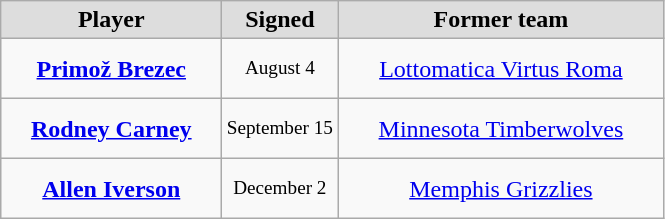<table class="wikitable" style="text-align: center">
<tr align="center" bgcolor="#dddddd">
<td style="width:140px"><strong>Player</strong></td>
<td style="width:70px"><strong>Signed</strong></td>
<td style="width:210px"><strong>Former team</strong></td>
</tr>
<tr style="height:40px">
<td><strong><a href='#'>Primož Brezec</a></strong></td>
<td style="font-size: 80%">August 4</td>
<td><a href='#'>Lottomatica Virtus Roma</a></td>
</tr>
<tr style="height:40px">
<td><strong><a href='#'>Rodney Carney</a></strong></td>
<td style="font-size: 80%">September 15</td>
<td><a href='#'>Minnesota Timberwolves</a></td>
</tr>
<tr style="height:40px">
<td><strong><a href='#'>Allen Iverson</a></strong></td>
<td style="font-size: 80%">December 2</td>
<td><a href='#'>Memphis Grizzlies</a></td>
</tr>
</table>
